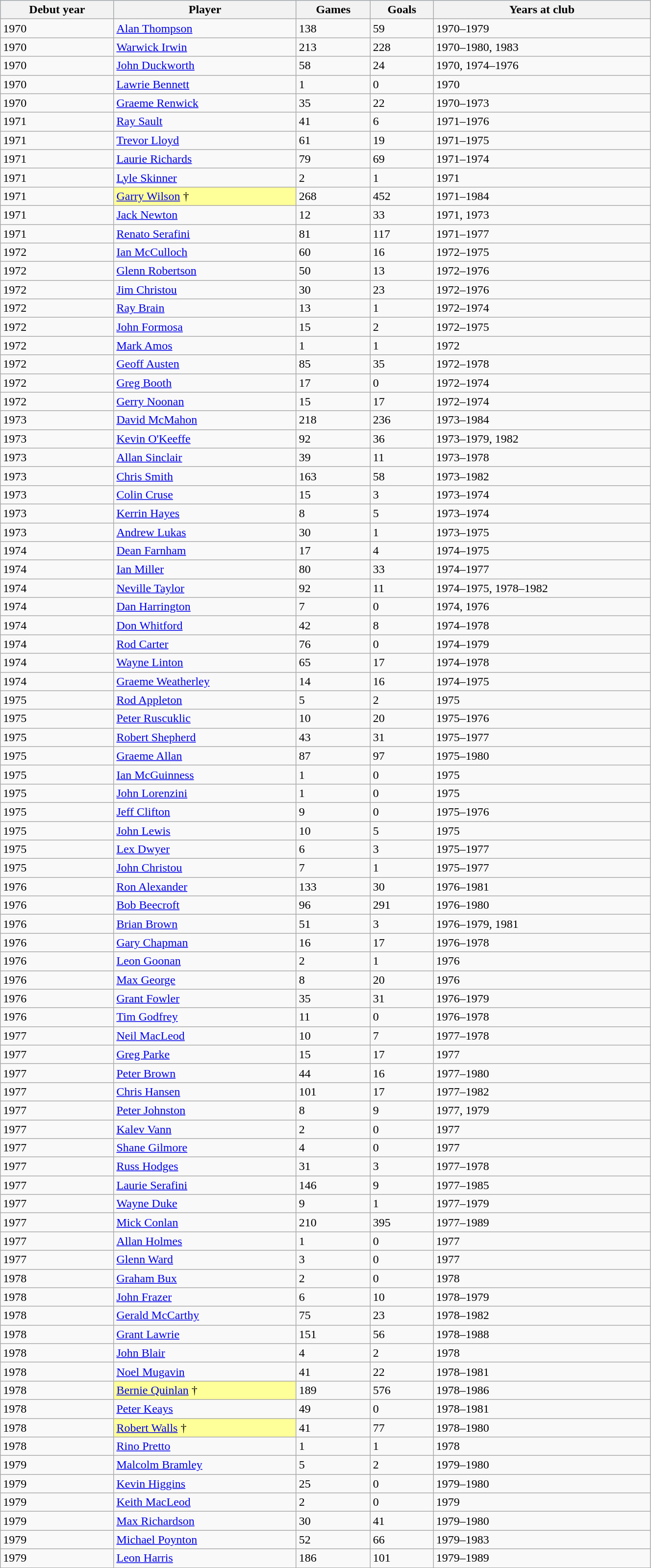<table class="wikitable sortable" style="width:70%;">
<tr style="background:#87cefa;">
<th>Debut year</th>
<th>Player</th>
<th>Games</th>
<th>Goals</th>
<th>Years at club</th>
</tr>
<tr>
<td>1970</td>
<td><a href='#'>Alan Thompson</a></td>
<td>138</td>
<td>59</td>
<td>1970–1979</td>
</tr>
<tr>
<td>1970</td>
<td><a href='#'>Warwick Irwin</a></td>
<td>213</td>
<td>228</td>
<td>1970–1980, 1983</td>
</tr>
<tr>
<td>1970</td>
<td><a href='#'>John Duckworth</a></td>
<td>58</td>
<td>24</td>
<td>1970, 1974–1976</td>
</tr>
<tr>
<td>1970</td>
<td><a href='#'>Lawrie Bennett</a></td>
<td>1</td>
<td>0</td>
<td>1970</td>
</tr>
<tr>
<td>1970</td>
<td><a href='#'>Graeme Renwick</a></td>
<td>35</td>
<td>22</td>
<td>1970–1973</td>
</tr>
<tr>
<td>1971</td>
<td><a href='#'>Ray Sault</a></td>
<td>41</td>
<td>6</td>
<td>1971–1976</td>
</tr>
<tr>
<td>1971</td>
<td><a href='#'>Trevor Lloyd</a></td>
<td>61</td>
<td>19</td>
<td>1971–1975</td>
</tr>
<tr>
<td>1971</td>
<td><a href='#'>Laurie Richards</a></td>
<td>79</td>
<td>69</td>
<td>1971–1974</td>
</tr>
<tr>
<td>1971</td>
<td><a href='#'>Lyle Skinner</a></td>
<td>2</td>
<td>1</td>
<td>1971</td>
</tr>
<tr>
<td>1971</td>
<td style="background:#FFFF99"><a href='#'>Garry Wilson</a> †</td>
<td>268</td>
<td>452</td>
<td>1971–1984</td>
</tr>
<tr>
<td>1971</td>
<td><a href='#'>Jack Newton</a></td>
<td>12</td>
<td>33</td>
<td>1971, 1973</td>
</tr>
<tr>
<td>1971</td>
<td><a href='#'>Renato Serafini</a></td>
<td>81</td>
<td>117</td>
<td>1971–1977</td>
</tr>
<tr>
<td>1972</td>
<td><a href='#'>Ian McCulloch</a></td>
<td>60</td>
<td>16</td>
<td>1972–1975</td>
</tr>
<tr>
<td>1972</td>
<td><a href='#'>Glenn Robertson</a></td>
<td>50</td>
<td>13</td>
<td>1972–1976</td>
</tr>
<tr>
<td>1972</td>
<td><a href='#'>Jim Christou</a></td>
<td>30</td>
<td>23</td>
<td>1972–1976</td>
</tr>
<tr>
<td>1972</td>
<td><a href='#'>Ray Brain</a></td>
<td>13</td>
<td>1</td>
<td>1972–1974</td>
</tr>
<tr>
<td>1972</td>
<td><a href='#'>John Formosa</a></td>
<td>15</td>
<td>2</td>
<td>1972–1975</td>
</tr>
<tr>
<td>1972</td>
<td><a href='#'>Mark Amos</a></td>
<td>1</td>
<td>1</td>
<td>1972</td>
</tr>
<tr>
<td>1972</td>
<td><a href='#'>Geoff Austen</a></td>
<td>85</td>
<td>35</td>
<td>1972–1978</td>
</tr>
<tr>
<td>1972</td>
<td><a href='#'>Greg Booth</a></td>
<td>17</td>
<td>0</td>
<td>1972–1974</td>
</tr>
<tr>
<td>1972</td>
<td><a href='#'>Gerry Noonan</a></td>
<td>15</td>
<td>17</td>
<td>1972–1974</td>
</tr>
<tr>
<td>1973</td>
<td><a href='#'>David McMahon</a></td>
<td>218</td>
<td>236</td>
<td>1973–1984</td>
</tr>
<tr>
<td>1973</td>
<td><a href='#'>Kevin O'Keeffe</a></td>
<td>92</td>
<td>36</td>
<td>1973–1979, 1982</td>
</tr>
<tr>
<td>1973</td>
<td><a href='#'>Allan Sinclair</a></td>
<td>39</td>
<td>11</td>
<td>1973–1978</td>
</tr>
<tr>
<td>1973</td>
<td><a href='#'>Chris Smith</a></td>
<td>163</td>
<td>58</td>
<td>1973–1982</td>
</tr>
<tr>
<td>1973</td>
<td><a href='#'>Colin Cruse</a></td>
<td>15</td>
<td>3</td>
<td>1973–1974</td>
</tr>
<tr>
<td>1973</td>
<td><a href='#'>Kerrin Hayes</a></td>
<td>8</td>
<td>5</td>
<td>1973–1974</td>
</tr>
<tr>
<td>1973</td>
<td><a href='#'>Andrew Lukas</a></td>
<td>30</td>
<td>1</td>
<td>1973–1975</td>
</tr>
<tr>
<td>1974</td>
<td><a href='#'>Dean Farnham</a></td>
<td>17</td>
<td>4</td>
<td>1974–1975</td>
</tr>
<tr>
<td>1974</td>
<td><a href='#'>Ian Miller</a></td>
<td>80</td>
<td>33</td>
<td>1974–1977</td>
</tr>
<tr>
<td>1974</td>
<td><a href='#'>Neville Taylor</a></td>
<td>92</td>
<td>11</td>
<td>1974–1975, 1978–1982</td>
</tr>
<tr>
<td>1974</td>
<td><a href='#'>Dan Harrington</a></td>
<td>7</td>
<td>0</td>
<td>1974, 1976</td>
</tr>
<tr>
<td>1974</td>
<td><a href='#'>Don Whitford</a></td>
<td>42</td>
<td>8</td>
<td>1974–1978</td>
</tr>
<tr>
<td>1974</td>
<td><a href='#'>Rod Carter</a></td>
<td>76</td>
<td>0</td>
<td>1974–1979</td>
</tr>
<tr>
<td>1974</td>
<td><a href='#'>Wayne Linton</a></td>
<td>65</td>
<td>17</td>
<td>1974–1978</td>
</tr>
<tr>
<td>1974</td>
<td><a href='#'>Graeme Weatherley</a></td>
<td>14</td>
<td>16</td>
<td>1974–1975</td>
</tr>
<tr>
<td>1975</td>
<td><a href='#'>Rod Appleton</a></td>
<td>5</td>
<td>2</td>
<td>1975</td>
</tr>
<tr>
<td>1975</td>
<td><a href='#'>Peter Ruscuklic</a></td>
<td>10</td>
<td>20</td>
<td>1975–1976</td>
</tr>
<tr>
<td>1975</td>
<td><a href='#'>Robert Shepherd</a></td>
<td>43</td>
<td>31</td>
<td>1975–1977</td>
</tr>
<tr>
<td>1975</td>
<td><a href='#'>Graeme Allan</a></td>
<td>87</td>
<td>97</td>
<td>1975–1980</td>
</tr>
<tr>
<td>1975</td>
<td><a href='#'>Ian McGuinness</a></td>
<td>1</td>
<td>0</td>
<td>1975</td>
</tr>
<tr>
<td>1975</td>
<td><a href='#'>John Lorenzini</a></td>
<td>1</td>
<td>0</td>
<td>1975</td>
</tr>
<tr>
<td>1975</td>
<td><a href='#'>Jeff Clifton</a></td>
<td>9</td>
<td>0</td>
<td>1975–1976</td>
</tr>
<tr>
<td>1975</td>
<td><a href='#'>John Lewis</a></td>
<td>10</td>
<td>5</td>
<td>1975</td>
</tr>
<tr>
<td>1975</td>
<td><a href='#'>Lex Dwyer</a></td>
<td>6</td>
<td>3</td>
<td>1975–1977</td>
</tr>
<tr>
<td>1975</td>
<td><a href='#'>John Christou</a></td>
<td>7</td>
<td>1</td>
<td>1975–1977</td>
</tr>
<tr>
<td>1976</td>
<td><a href='#'>Ron Alexander</a></td>
<td>133</td>
<td>30</td>
<td>1976–1981</td>
</tr>
<tr>
<td>1976</td>
<td><a href='#'>Bob Beecroft</a></td>
<td>96</td>
<td>291</td>
<td>1976–1980</td>
</tr>
<tr>
<td>1976</td>
<td><a href='#'>Brian Brown</a></td>
<td>51</td>
<td>3</td>
<td>1976–1979, 1981</td>
</tr>
<tr>
<td>1976</td>
<td><a href='#'>Gary Chapman</a></td>
<td>16</td>
<td>17</td>
<td>1976–1978</td>
</tr>
<tr>
<td>1976</td>
<td><a href='#'>Leon Goonan</a></td>
<td>2</td>
<td>1</td>
<td>1976</td>
</tr>
<tr>
<td>1976</td>
<td><a href='#'>Max George</a></td>
<td>8</td>
<td>20</td>
<td>1976</td>
</tr>
<tr>
<td>1976</td>
<td><a href='#'>Grant Fowler</a></td>
<td>35</td>
<td>31</td>
<td>1976–1979</td>
</tr>
<tr>
<td>1976</td>
<td><a href='#'>Tim Godfrey</a></td>
<td>11</td>
<td>0</td>
<td>1976–1978</td>
</tr>
<tr>
<td>1977</td>
<td><a href='#'>Neil MacLeod</a></td>
<td>10</td>
<td>7</td>
<td>1977–1978</td>
</tr>
<tr>
<td>1977</td>
<td><a href='#'>Greg Parke</a></td>
<td>15</td>
<td>17</td>
<td>1977</td>
</tr>
<tr>
<td>1977</td>
<td><a href='#'>Peter Brown</a></td>
<td>44</td>
<td>16</td>
<td>1977–1980</td>
</tr>
<tr>
<td>1977</td>
<td><a href='#'>Chris Hansen</a></td>
<td>101</td>
<td>17</td>
<td>1977–1982</td>
</tr>
<tr>
<td>1977</td>
<td><a href='#'>Peter Johnston</a></td>
<td>8</td>
<td>9</td>
<td>1977, 1979</td>
</tr>
<tr>
<td>1977</td>
<td><a href='#'>Kalev Vann</a></td>
<td>2</td>
<td>0</td>
<td>1977</td>
</tr>
<tr>
<td>1977</td>
<td><a href='#'>Shane Gilmore</a></td>
<td>4</td>
<td>0</td>
<td>1977</td>
</tr>
<tr>
<td>1977</td>
<td><a href='#'>Russ Hodges</a></td>
<td>31</td>
<td>3</td>
<td>1977–1978</td>
</tr>
<tr>
<td>1977</td>
<td><a href='#'>Laurie Serafini</a></td>
<td>146</td>
<td>9</td>
<td>1977–1985</td>
</tr>
<tr>
<td>1977</td>
<td><a href='#'>Wayne Duke</a></td>
<td>9</td>
<td>1</td>
<td>1977–1979</td>
</tr>
<tr>
<td>1977</td>
<td><a href='#'>Mick Conlan</a></td>
<td>210</td>
<td>395</td>
<td>1977–1989</td>
</tr>
<tr>
<td>1977</td>
<td><a href='#'>Allan Holmes</a></td>
<td>1</td>
<td>0</td>
<td>1977</td>
</tr>
<tr>
<td>1977</td>
<td><a href='#'>Glenn Ward</a></td>
<td>3</td>
<td>0</td>
<td>1977</td>
</tr>
<tr>
<td>1978</td>
<td><a href='#'>Graham Bux</a></td>
<td>2</td>
<td>0</td>
<td>1978</td>
</tr>
<tr>
<td>1978</td>
<td><a href='#'>John Frazer</a></td>
<td>6</td>
<td>10</td>
<td>1978–1979</td>
</tr>
<tr>
<td>1978</td>
<td><a href='#'>Gerald McCarthy</a></td>
<td>75</td>
<td>23</td>
<td>1978–1982</td>
</tr>
<tr>
<td>1978</td>
<td><a href='#'>Grant Lawrie</a></td>
<td>151</td>
<td>56</td>
<td>1978–1988</td>
</tr>
<tr>
<td>1978</td>
<td><a href='#'>John Blair</a></td>
<td>4</td>
<td>2</td>
<td>1978</td>
</tr>
<tr>
<td>1978</td>
<td><a href='#'>Noel Mugavin</a></td>
<td>41</td>
<td>22</td>
<td>1978–1981</td>
</tr>
<tr>
<td>1978</td>
<td style="background:#FFFF99"><a href='#'>Bernie Quinlan</a> †</td>
<td>189</td>
<td>576</td>
<td>1978–1986</td>
</tr>
<tr>
<td>1978</td>
<td><a href='#'>Peter Keays</a></td>
<td>49</td>
<td>0</td>
<td>1978–1981</td>
</tr>
<tr>
<td>1978</td>
<td style="background:#FFFF99"><a href='#'>Robert Walls</a> †</td>
<td>41</td>
<td>77</td>
<td>1978–1980</td>
</tr>
<tr>
<td>1978</td>
<td><a href='#'>Rino Pretto</a></td>
<td>1</td>
<td>1</td>
<td>1978</td>
</tr>
<tr>
<td>1979</td>
<td><a href='#'>Malcolm Bramley</a></td>
<td>5</td>
<td>2</td>
<td>1979–1980</td>
</tr>
<tr>
<td>1979</td>
<td><a href='#'>Kevin Higgins</a></td>
<td>25</td>
<td>0</td>
<td>1979–1980</td>
</tr>
<tr>
<td>1979</td>
<td><a href='#'>Keith MacLeod</a></td>
<td>2</td>
<td>0</td>
<td>1979</td>
</tr>
<tr>
<td>1979</td>
<td><a href='#'>Max Richardson</a></td>
<td>30</td>
<td>41</td>
<td>1979–1980</td>
</tr>
<tr>
<td>1979</td>
<td><a href='#'>Michael Poynton</a></td>
<td>52</td>
<td>66</td>
<td>1979–1983</td>
</tr>
<tr>
<td>1979</td>
<td><a href='#'>Leon Harris</a></td>
<td>186</td>
<td>101</td>
<td>1979–1989</td>
</tr>
</table>
